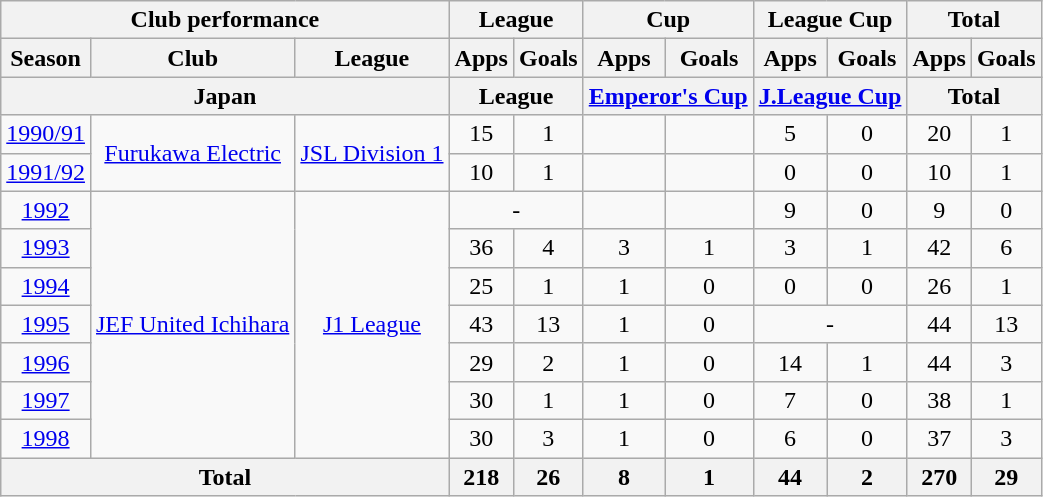<table class="wikitable" style="text-align:center;">
<tr>
<th colspan=3>Club performance</th>
<th colspan=2>League</th>
<th colspan=2>Cup</th>
<th colspan=2>League Cup</th>
<th colspan=2>Total</th>
</tr>
<tr>
<th>Season</th>
<th>Club</th>
<th>League</th>
<th>Apps</th>
<th>Goals</th>
<th>Apps</th>
<th>Goals</th>
<th>Apps</th>
<th>Goals</th>
<th>Apps</th>
<th>Goals</th>
</tr>
<tr>
<th colspan=3>Japan</th>
<th colspan=2>League</th>
<th colspan=2><a href='#'>Emperor's Cup</a></th>
<th colspan=2><a href='#'>J.League Cup</a></th>
<th colspan=2>Total</th>
</tr>
<tr>
<td><a href='#'>1990/91</a></td>
<td rowspan="2"><a href='#'>Furukawa Electric</a></td>
<td rowspan="2"><a href='#'>JSL Division 1</a></td>
<td>15</td>
<td>1</td>
<td></td>
<td></td>
<td>5</td>
<td>0</td>
<td>20</td>
<td>1</td>
</tr>
<tr>
<td><a href='#'>1991/92</a></td>
<td>10</td>
<td>1</td>
<td></td>
<td></td>
<td>0</td>
<td>0</td>
<td>10</td>
<td>1</td>
</tr>
<tr>
<td><a href='#'>1992</a></td>
<td rowspan="7"><a href='#'>JEF United Ichihara</a></td>
<td rowspan="7"><a href='#'>J1 League</a></td>
<td colspan="2">-</td>
<td></td>
<td></td>
<td>9</td>
<td>0</td>
<td>9</td>
<td>0</td>
</tr>
<tr>
<td><a href='#'>1993</a></td>
<td>36</td>
<td>4</td>
<td>3</td>
<td>1</td>
<td>3</td>
<td>1</td>
<td>42</td>
<td>6</td>
</tr>
<tr>
<td><a href='#'>1994</a></td>
<td>25</td>
<td>1</td>
<td>1</td>
<td>0</td>
<td>0</td>
<td>0</td>
<td>26</td>
<td>1</td>
</tr>
<tr>
<td><a href='#'>1995</a></td>
<td>43</td>
<td>13</td>
<td>1</td>
<td>0</td>
<td colspan="2">-</td>
<td>44</td>
<td>13</td>
</tr>
<tr>
<td><a href='#'>1996</a></td>
<td>29</td>
<td>2</td>
<td>1</td>
<td>0</td>
<td>14</td>
<td>1</td>
<td>44</td>
<td>3</td>
</tr>
<tr>
<td><a href='#'>1997</a></td>
<td>30</td>
<td>1</td>
<td>1</td>
<td>0</td>
<td>7</td>
<td>0</td>
<td>38</td>
<td>1</td>
</tr>
<tr>
<td><a href='#'>1998</a></td>
<td>30</td>
<td>3</td>
<td>1</td>
<td>0</td>
<td>6</td>
<td>0</td>
<td>37</td>
<td>3</td>
</tr>
<tr>
<th colspan=3>Total</th>
<th>218</th>
<th>26</th>
<th>8</th>
<th>1</th>
<th>44</th>
<th>2</th>
<th>270</th>
<th>29</th>
</tr>
</table>
